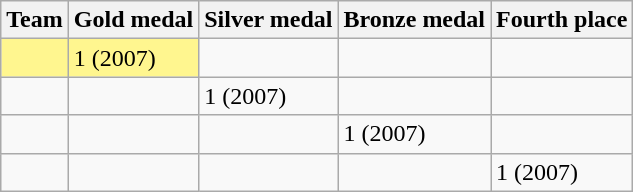<table class="wikitable sortable">
<tr>
<th>Team</th>
<th>Gold medal</th>
<th>Silver medal</th>
<th>Bronze medal</th>
<th>Fourth place</th>
</tr>
<tr>
<td bgcolor=#FFF68F></td>
<td bgcolor=#FFF68F>1 (2007)</td>
<td></td>
<td></td>
<td></td>
</tr>
<tr>
<td></td>
<td></td>
<td>1 (2007)</td>
<td></td>
<td></td>
</tr>
<tr>
<td></td>
<td></td>
<td></td>
<td>1 (2007)</td>
<td></td>
</tr>
<tr>
<td></td>
<td></td>
<td></td>
<td></td>
<td>1 (2007)</td>
</tr>
</table>
